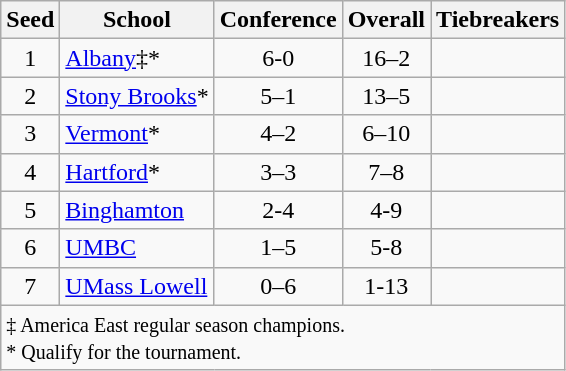<table class="wikitable" style="text-align:center">
<tr>
<th>Seed</th>
<th>School</th>
<th>Conference</th>
<th>Overall</th>
<th>Tiebreakers</th>
</tr>
<tr>
<td>1</td>
<td align=left><a href='#'>Albany</a>‡*</td>
<td>6-0</td>
<td>16–2</td>
<td></td>
</tr>
<tr>
<td>2</td>
<td align=left><a href='#'>Stony Brooks</a>*</td>
<td>5–1</td>
<td>13–5</td>
<td></td>
</tr>
<tr>
<td>3</td>
<td align=left><a href='#'>Vermont</a>*</td>
<td>4–2</td>
<td>6–10</td>
<td></td>
</tr>
<tr>
<td>4</td>
<td align=left><a href='#'>Hartford</a>*</td>
<td>3–3</td>
<td>7–8</td>
<td></td>
</tr>
<tr>
<td>5</td>
<td align=left><a href='#'>Binghamton</a></td>
<td>2-4</td>
<td>4-9</td>
<td></td>
</tr>
<tr>
<td>6</td>
<td align=left><a href='#'>UMBC</a></td>
<td>1–5</td>
<td>5-8</td>
<td></td>
</tr>
<tr>
<td>7</td>
<td align=left><a href='#'>UMass Lowell</a></td>
<td>0–6</td>
<td>1-13</td>
<td></td>
</tr>
<tr>
<td colspan=8 align=left><small>‡ America East regular season champions.<br>* Qualify for the tournament.</small></td>
</tr>
</table>
